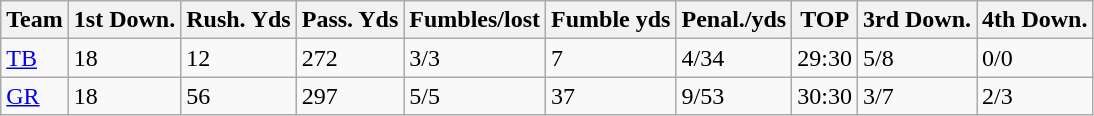<table class="wikitable sortable">
<tr>
<th>Team</th>
<th>1st Down.</th>
<th>Rush. Yds</th>
<th>Pass. Yds</th>
<th>Fumbles/lost</th>
<th>Fumble yds</th>
<th>Penal./yds</th>
<th>TOP</th>
<th>3rd Down.</th>
<th>4th Down.</th>
</tr>
<tr>
<td><a href='#'>TB</a></td>
<td>18</td>
<td>12</td>
<td>272</td>
<td>3/3</td>
<td>7</td>
<td>4/34</td>
<td>29:30</td>
<td>5/8</td>
<td>0/0</td>
</tr>
<tr>
<td><a href='#'>GR</a></td>
<td>18</td>
<td>56</td>
<td>297</td>
<td>5/5</td>
<td>37</td>
<td>9/53</td>
<td>30:30</td>
<td>3/7</td>
<td>2/3</td>
</tr>
</table>
